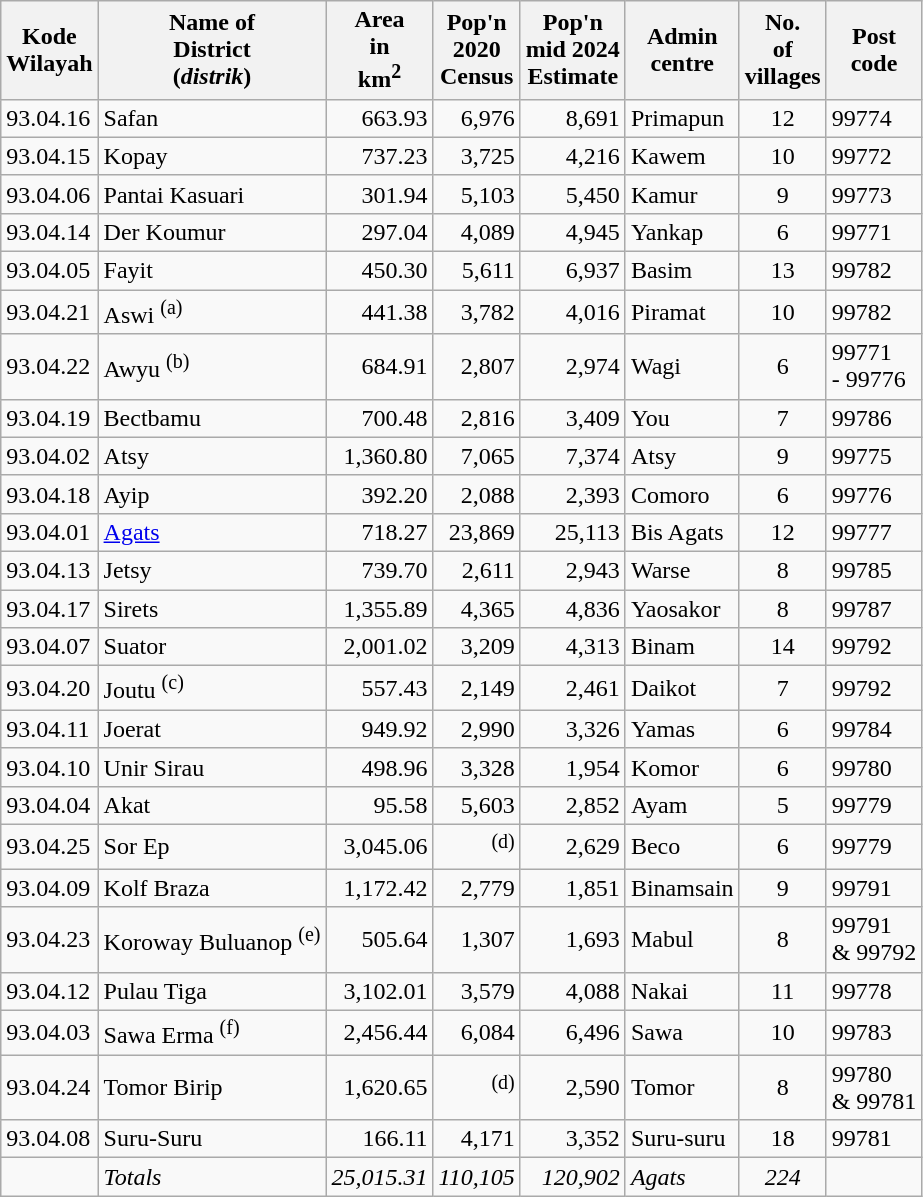<table class="wikitable">
<tr>
<th>Kode <br>Wilayah</th>
<th>Name of<br>District<br>(<em>distrik</em>)</th>
<th>Area <br>in<br> km<sup>2</sup></th>
<th>Pop'n <br>2020<br>Census</th>
<th>Pop'n <br>mid 2024<br>Estimate</th>
<th>Admin<br>centre</th>
<th>No.<br>of<br>villages</th>
<th>Post<br>code</th>
</tr>
<tr>
<td>93.04.16</td>
<td>Safan</td>
<td align="right">663.93</td>
<td align="right">6,976</td>
<td align="right">8,691</td>
<td>Primapun</td>
<td align="center">12</td>
<td>99774</td>
</tr>
<tr>
<td>93.04.15</td>
<td>Kopay</td>
<td align="right">737.23</td>
<td align="right">3,725</td>
<td align="right">4,216</td>
<td>Kawem</td>
<td align="center">10</td>
<td>99772</td>
</tr>
<tr>
<td>93.04.06</td>
<td>Pantai Kasuari</td>
<td align="right">301.94</td>
<td align="right">5,103</td>
<td align="right">5,450</td>
<td>Kamur</td>
<td align="center">9</td>
<td>99773</td>
</tr>
<tr>
<td>93.04.14</td>
<td>Der Koumur</td>
<td align="right">297.04</td>
<td align="right">4,089</td>
<td align="right">4,945</td>
<td>Yankap</td>
<td align="center">6</td>
<td>99771</td>
</tr>
<tr>
<td>93.04.05</td>
<td>Fayit</td>
<td align="right">450.30</td>
<td align="right">5,611</td>
<td align="right">6,937</td>
<td>Basim</td>
<td align="center">13</td>
<td>99782</td>
</tr>
<tr>
<td>93.04.21</td>
<td>Aswi <sup>(a)</sup></td>
<td align="right">441.38</td>
<td align="right">3,782</td>
<td align="right">4,016</td>
<td>Piramat</td>
<td align="center">10</td>
<td>99782</td>
</tr>
<tr>
<td>93.04.22</td>
<td>Awyu <sup>(b)</sup></td>
<td align="right">684.91</td>
<td align="right">2,807</td>
<td align="right">2,974</td>
<td>Wagi</td>
<td align="center">6</td>
<td>99771 <br>- 99776</td>
</tr>
<tr>
<td>93.04.19</td>
<td>Bectbamu</td>
<td align="right">700.48</td>
<td align="right">2,816</td>
<td align="right">3,409</td>
<td>You</td>
<td align="center">7</td>
<td>99786</td>
</tr>
<tr>
<td>93.04.02</td>
<td>Atsy</td>
<td align="right">1,360.80</td>
<td align="right">7,065</td>
<td align="right">7,374</td>
<td>Atsy</td>
<td align="center">9</td>
<td>99775</td>
</tr>
<tr>
<td>93.04.18</td>
<td>Ayip</td>
<td align="right">392.20</td>
<td align="right">2,088</td>
<td align="right">2,393</td>
<td>Comoro</td>
<td align="center">6</td>
<td>99776</td>
</tr>
<tr>
<td>93.04.01</td>
<td><a href='#'>Agats</a></td>
<td align="right">718.27</td>
<td align="right">23,869</td>
<td align="right">25,113</td>
<td>Bis Agats</td>
<td align="center">12</td>
<td>99777</td>
</tr>
<tr>
<td>93.04.13</td>
<td>Jetsy</td>
<td align="right">739.70</td>
<td align="right">2,611</td>
<td align="right">2,943</td>
<td>Warse</td>
<td align="center">8</td>
<td>99785</td>
</tr>
<tr>
<td>93.04.17</td>
<td>Sirets</td>
<td align="right">1,355.89</td>
<td align="right">4,365</td>
<td align="right">4,836</td>
<td>Yaosakor</td>
<td align="center">8</td>
<td>99787</td>
</tr>
<tr>
<td>93.04.07</td>
<td>Suator</td>
<td align="right">2,001.02</td>
<td align="right">3,209</td>
<td align="right">4,313</td>
<td>Binam</td>
<td align="center">14</td>
<td>99792</td>
</tr>
<tr>
<td>93.04.20</td>
<td>Joutu <sup>(c)</sup></td>
<td align="right">557.43</td>
<td align="right">2,149</td>
<td align="right">2,461</td>
<td>Daikot</td>
<td align="center">7</td>
<td>99792</td>
</tr>
<tr>
<td>93.04.11</td>
<td>Joerat</td>
<td align="right">949.92</td>
<td align="right">2,990</td>
<td align="right">3,326</td>
<td>Yamas</td>
<td align="center">6</td>
<td>99784</td>
</tr>
<tr>
<td>93.04.10</td>
<td>Unir Sirau</td>
<td align="right">498.96</td>
<td align="right">3,328</td>
<td align="right">1,954</td>
<td>Komor</td>
<td align="center">6</td>
<td>99780</td>
</tr>
<tr>
<td>93.04.04</td>
<td>Akat</td>
<td align="right">95.58</td>
<td align="right">5,603</td>
<td align="right">2,852</td>
<td>Ayam</td>
<td align="center">5</td>
<td>99779</td>
</tr>
<tr>
<td>93.04.25</td>
<td>Sor Ep</td>
<td align="right">3,045.06</td>
<td align="right"><sup>(d)</sup></td>
<td align="right">2,629</td>
<td>Beco</td>
<td align="center">6</td>
<td>99779</td>
</tr>
<tr>
<td>93.04.09</td>
<td>Kolf Braza</td>
<td align="right">1,172.42</td>
<td align="right">2,779</td>
<td align="right">1,851</td>
<td>Binamsain</td>
<td align="center">9</td>
<td>99791</td>
</tr>
<tr>
<td>93.04.23</td>
<td>Koroway Buluanop <sup>(e)</sup></td>
<td align="right">505.64</td>
<td align="right">1,307</td>
<td align="right">1,693</td>
<td>Mabul</td>
<td align="center">8</td>
<td>99791<br>& 99792</td>
</tr>
<tr>
<td>93.04.12</td>
<td>Pulau Tiga</td>
<td align="right">3,102.01</td>
<td align="right">3,579</td>
<td align="right">4,088</td>
<td>Nakai</td>
<td align="center">11</td>
<td>99778</td>
</tr>
<tr>
<td>93.04.03</td>
<td>Sawa Erma <sup>(f)</sup></td>
<td align="right">2,456.44</td>
<td align="right">6,084</td>
<td align="right">6,496</td>
<td>Sawa</td>
<td align="center">10</td>
<td>99783</td>
</tr>
<tr>
<td>93.04.24</td>
<td>Tomor Birip</td>
<td align="right">1,620.65</td>
<td align="right"><sup>(d)</sup></td>
<td align="right">2,590</td>
<td>Tomor</td>
<td align="center">8</td>
<td>99780<br> & 99781</td>
</tr>
<tr>
<td>93.04.08</td>
<td>Suru-Suru</td>
<td align="right">166.11</td>
<td align="right">4,171</td>
<td align="right">3,352</td>
<td>Suru-suru</td>
<td align="center">18</td>
<td>99781</td>
</tr>
<tr>
<td></td>
<td><em>Totals</em></td>
<td align="right"><em>25,015.31</em></td>
<td align="right"><em>110,105</em></td>
<td align="right"><em>120,902</em></td>
<td><em>Agats</em></td>
<td align="center"><em>224</em></td>
</tr>
</table>
